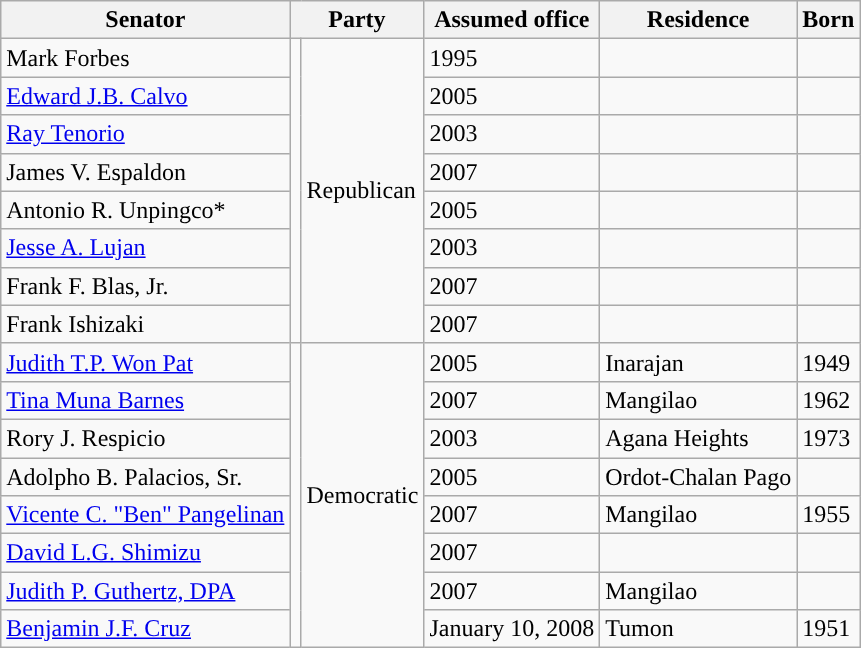<table class="wikitable sortable" id="votingmembers">
<tr style="vertical-align:bottom;">
<th>Senator</th>
<th colspan=2>Party</th>
<th>Assumed office</th>
<th>Residence</th>
<th>Born</th>
</tr>
<tr>
<td>Mark Forbes</td>
<td rowspan="8" style="background-color:"></td>
<td rowspan="8">Republican</td>
<td>1995</td>
<td></td>
<td></td>
</tr>
<tr>
<td><a href='#'>Edward J.B. Calvo</a></td>
<td>2005</td>
<td></td>
<td></td>
</tr>
<tr>
<td><a href='#'>Ray Tenorio</a></td>
<td>2003</td>
<td></td>
<td></td>
</tr>
<tr>
<td>James V. Espaldon</td>
<td>2007</td>
<td></td>
<td></td>
</tr>
<tr>
<td>Antonio R. Unpingco*</td>
<td>2005</td>
<td></td>
<td></td>
</tr>
<tr>
<td><a href='#'>Jesse A. Lujan</a></td>
<td>2003</td>
<td></td>
<td></td>
</tr>
<tr>
<td>Frank F. Blas, Jr.</td>
<td>2007</td>
<td></td>
<td></td>
</tr>
<tr>
<td>Frank Ishizaki</td>
<td>2007</td>
<td></td>
<td></td>
</tr>
<tr>
<td><a href='#'>Judith T.P. Won Pat</a></td>
<td rowspan="8" style="background-color:"></td>
<td rowspan="8">Democratic</td>
<td>2005</td>
<td>Inarajan</td>
<td>1949</td>
</tr>
<tr>
<td><a href='#'>Tina Muna Barnes</a></td>
<td>2007</td>
<td>Mangilao</td>
<td>1962</td>
</tr>
<tr>
<td>Rory J. Respicio</td>
<td>2003</td>
<td>Agana Heights</td>
<td>1973</td>
</tr>
<tr>
<td>Adolpho B. Palacios, Sr.</td>
<td>2005</td>
<td>Ordot-Chalan Pago</td>
<td></td>
</tr>
<tr>
<td><a href='#'>Vicente C. "Ben" Pangelinan</a></td>
<td>2007</td>
<td>Mangilao</td>
<td>1955</td>
</tr>
<tr>
<td><a href='#'>David L.G. Shimizu</a></td>
<td>2007</td>
<td></td>
<td></td>
</tr>
<tr>
<td><a href='#'>Judith P. Guthertz, DPA</a></td>
<td>2007</td>
<td>Mangilao</td>
<td></td>
</tr>
<tr>
<td><a href='#'>Benjamin J.F. Cruz</a></td>
<td>January 10, 2008</td>
<td>Tumon</td>
<td>1951</td>
</tr>
</table>
